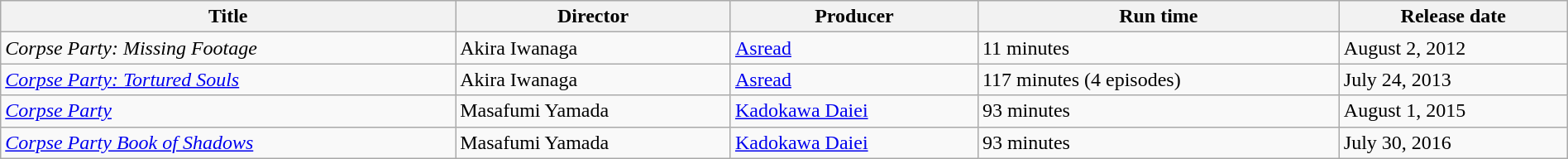<table class="wikitable" width="100%">
<tr>
<th>Title</th>
<th>Director</th>
<th>Producer</th>
<th>Run time</th>
<th>Release date</th>
</tr>
<tr>
<td><em>Corpse Party: Missing Footage</em></td>
<td>Akira Iwanaga</td>
<td><a href='#'>Asread</a></td>
<td>11 minutes</td>
<td>August 2, 2012</td>
</tr>
<tr>
<td><em><a href='#'>Corpse Party: Tortured Souls</a></em></td>
<td>Akira Iwanaga</td>
<td><a href='#'>Asread</a></td>
<td>117 minutes (4 episodes)</td>
<td>July 24, 2013</td>
</tr>
<tr>
<td><a href='#'><em>Corpse Party</em></a></td>
<td>Masafumi Yamada</td>
<td><a href='#'>Kadokawa Daiei</a></td>
<td>93 minutes</td>
<td>August 1, 2015</td>
</tr>
<tr>
<td><em><a href='#'>Corpse Party Book of Shadows</a></em></td>
<td>Masafumi Yamada</td>
<td><a href='#'>Kadokawa Daiei</a></td>
<td>93 minutes</td>
<td>July 30, 2016</td>
</tr>
</table>
